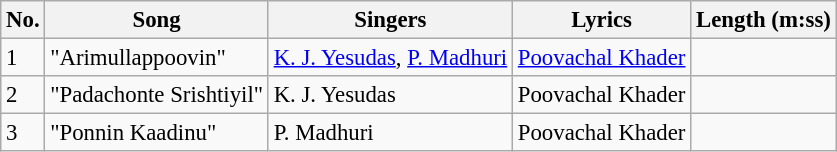<table class="wikitable" style="font-size:95%;">
<tr>
<th>No.</th>
<th>Song</th>
<th>Singers</th>
<th>Lyrics</th>
<th>Length (m:ss)</th>
</tr>
<tr>
<td>1</td>
<td>"Arimullappoovin"</td>
<td><a href='#'>K. J. Yesudas</a>, <a href='#'>P. Madhuri</a></td>
<td><a href='#'>Poovachal Khader</a></td>
<td></td>
</tr>
<tr>
<td>2</td>
<td>"Padachonte Srishtiyil"</td>
<td>K. J. Yesudas</td>
<td>Poovachal Khader</td>
<td></td>
</tr>
<tr>
<td>3</td>
<td>"Ponnin Kaadinu"</td>
<td>P. Madhuri</td>
<td>Poovachal Khader</td>
<td></td>
</tr>
</table>
